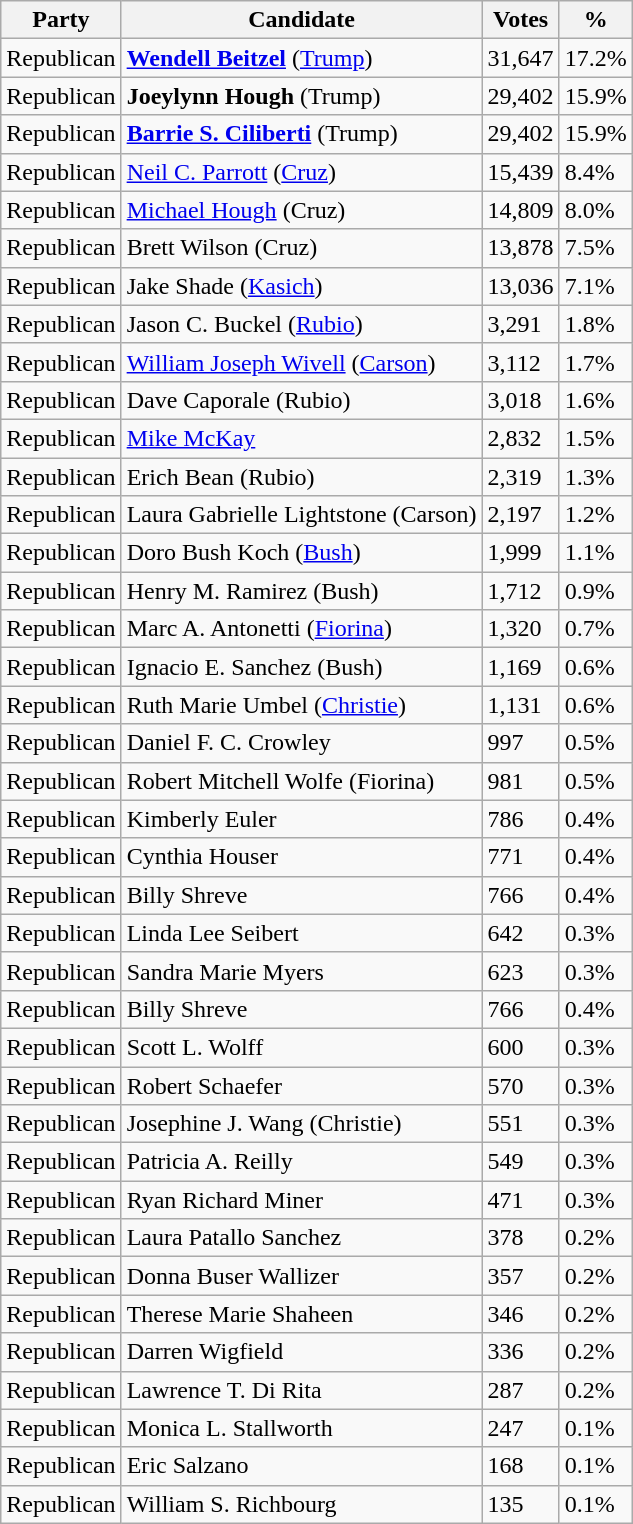<table class="wikitable">
<tr>
<th>Party</th>
<th>Candidate</th>
<th>Votes</th>
<th>%</th>
</tr>
<tr>
<td>Republican</td>
<td><strong><a href='#'>Wendell Beitzel</a></strong> (<a href='#'>Trump</a>)</td>
<td>31,647</td>
<td>17.2%</td>
</tr>
<tr>
<td>Republican</td>
<td><strong>Joeylynn Hough</strong> (Trump)</td>
<td>29,402</td>
<td>15.9%</td>
</tr>
<tr>
<td>Republican</td>
<td><strong><a href='#'>Barrie S. Ciliberti</a></strong> (Trump)</td>
<td>29,402</td>
<td>15.9%</td>
</tr>
<tr>
<td>Republican</td>
<td><a href='#'>Neil C. Parrott</a> (<a href='#'>Cruz</a>)</td>
<td>15,439</td>
<td>8.4%</td>
</tr>
<tr>
<td>Republican</td>
<td><a href='#'>Michael Hough</a> (Cruz)</td>
<td>14,809</td>
<td>8.0%</td>
</tr>
<tr>
<td>Republican</td>
<td>Brett Wilson (Cruz)</td>
<td>13,878</td>
<td>7.5%</td>
</tr>
<tr>
<td>Republican</td>
<td>Jake Shade (<a href='#'>Kasich</a>)</td>
<td>13,036</td>
<td>7.1%</td>
</tr>
<tr>
<td>Republican</td>
<td>Jason C. Buckel (<a href='#'>Rubio</a>)</td>
<td>3,291</td>
<td>1.8%</td>
</tr>
<tr>
<td>Republican</td>
<td><a href='#'>William Joseph Wivell</a> (<a href='#'>Carson</a>)</td>
<td>3,112</td>
<td>1.7%</td>
</tr>
<tr>
<td>Republican</td>
<td>Dave Caporale (Rubio)</td>
<td>3,018</td>
<td>1.6%</td>
</tr>
<tr>
<td>Republican</td>
<td><a href='#'>Mike McKay</a></td>
<td>2,832</td>
<td>1.5%</td>
</tr>
<tr>
<td>Republican</td>
<td>Erich Bean (Rubio)</td>
<td>2,319</td>
<td>1.3%</td>
</tr>
<tr>
<td>Republican</td>
<td>Laura Gabrielle Lightstone (Carson)</td>
<td>2,197</td>
<td>1.2%</td>
</tr>
<tr>
<td>Republican</td>
<td>Doro Bush Koch (<a href='#'>Bush</a>)</td>
<td>1,999</td>
<td>1.1%</td>
</tr>
<tr>
<td>Republican</td>
<td>Henry M. Ramirez (Bush)</td>
<td>1,712</td>
<td>0.9%</td>
</tr>
<tr>
<td>Republican</td>
<td>Marc A. Antonetti (<a href='#'>Fiorina</a>)</td>
<td>1,320</td>
<td>0.7%</td>
</tr>
<tr>
<td>Republican</td>
<td>Ignacio E. Sanchez (Bush)</td>
<td>1,169</td>
<td>0.6%</td>
</tr>
<tr>
<td>Republican</td>
<td>Ruth Marie Umbel (<a href='#'>Christie</a>)</td>
<td>1,131</td>
<td>0.6%</td>
</tr>
<tr>
<td>Republican</td>
<td>Daniel F. C. Crowley</td>
<td>997</td>
<td>0.5%</td>
</tr>
<tr>
<td>Republican</td>
<td>Robert Mitchell Wolfe (Fiorina)</td>
<td>981</td>
<td>0.5%</td>
</tr>
<tr>
<td>Republican</td>
<td>Kimberly Euler</td>
<td>786</td>
<td>0.4%</td>
</tr>
<tr>
<td>Republican</td>
<td>Cynthia Houser</td>
<td>771</td>
<td>0.4%</td>
</tr>
<tr>
<td>Republican</td>
<td>Billy Shreve</td>
<td>766</td>
<td>0.4%</td>
</tr>
<tr>
<td>Republican</td>
<td>Linda Lee Seibert</td>
<td>642</td>
<td>0.3%</td>
</tr>
<tr>
<td>Republican</td>
<td>Sandra Marie Myers</td>
<td>623</td>
<td>0.3%</td>
</tr>
<tr>
<td>Republican</td>
<td>Billy Shreve</td>
<td>766</td>
<td>0.4%</td>
</tr>
<tr>
<td>Republican</td>
<td>Scott L. Wolff</td>
<td>600</td>
<td>0.3%</td>
</tr>
<tr>
<td>Republican</td>
<td>Robert Schaefer</td>
<td>570</td>
<td>0.3%</td>
</tr>
<tr>
<td>Republican</td>
<td>Josephine J. Wang (Christie)</td>
<td>551</td>
<td>0.3%</td>
</tr>
<tr>
<td>Republican</td>
<td>Patricia A. Reilly</td>
<td>549</td>
<td>0.3%</td>
</tr>
<tr>
<td>Republican</td>
<td>Ryan Richard Miner</td>
<td>471</td>
<td>0.3%</td>
</tr>
<tr>
<td>Republican</td>
<td>Laura Patallo Sanchez</td>
<td>378</td>
<td>0.2%</td>
</tr>
<tr>
<td>Republican</td>
<td>Donna Buser Wallizer</td>
<td>357</td>
<td>0.2%</td>
</tr>
<tr>
<td>Republican</td>
<td>Therese Marie Shaheen</td>
<td>346</td>
<td>0.2%</td>
</tr>
<tr>
<td>Republican</td>
<td>Darren Wigfield</td>
<td>336</td>
<td>0.2%</td>
</tr>
<tr>
<td>Republican</td>
<td>Lawrence T. Di Rita</td>
<td>287</td>
<td>0.2%</td>
</tr>
<tr>
<td>Republican</td>
<td>Monica L. Stallworth</td>
<td>247</td>
<td>0.1%</td>
</tr>
<tr>
<td>Republican</td>
<td>Eric Salzano</td>
<td>168</td>
<td>0.1%</td>
</tr>
<tr>
<td>Republican</td>
<td>William S. Richbourg</td>
<td>135</td>
<td>0.1%</td>
</tr>
</table>
